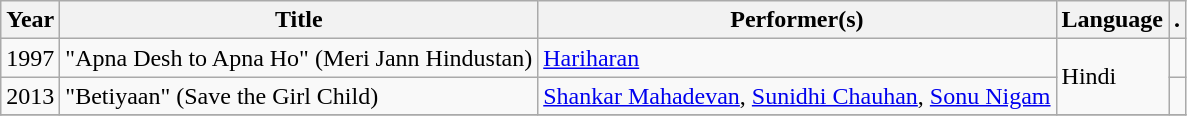<table class="wikitable plainrowheaders unsortable" style="text-align: margin;">
<tr>
<th>Year</th>
<th>Title</th>
<th>Performer(s)</th>
<th>Language</th>
<th>.</th>
</tr>
<tr>
<td>1997</td>
<td>"Apna Desh to Apna Ho" (Meri Jann Hindustan)</td>
<td><a href='#'>Hariharan</a></td>
<td rowspan="2">Hindi</td>
<td></td>
</tr>
<tr>
<td>2013</td>
<td>"Betiyaan" (Save the Girl Child)</td>
<td><a href='#'>Shankar Mahadevan</a>, <a href='#'>Sunidhi Chauhan</a>, <a href='#'>Sonu Nigam</a></td>
<td></td>
</tr>
<tr>
</tr>
</table>
